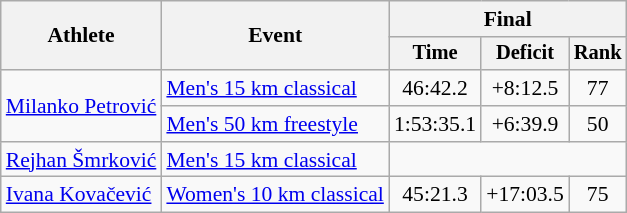<table class="wikitable" style="font-size:90%">
<tr>
<th rowspan=2>Athlete</th>
<th rowspan=2>Event</th>
<th colspan=3>Final</th>
</tr>
<tr style="font-size: 95%">
<th>Time</th>
<th>Deficit</th>
<th>Rank</th>
</tr>
<tr align=center>
<td style="text-align:left;" rowspan="2"><a href='#'>Milanko Petrović</a></td>
<td align=left><a href='#'>Men's 15 km classical</a></td>
<td>46:42.2</td>
<td>+8:12.5</td>
<td>77</td>
</tr>
<tr align=center>
<td align=left><a href='#'>Men's 50 km freestyle</a></td>
<td>1:53:35.1</td>
<td>+6:39.9</td>
<td>50</td>
</tr>
<tr align=center>
<td align=left><a href='#'>Rejhan Šmrković</a></td>
<td align=left><a href='#'>Men's 15 km classical</a></td>
<td colspan=3></td>
</tr>
<tr align=center>
<td align=left><a href='#'>Ivana Kovačević</a></td>
<td align=left><a href='#'>Women's 10 km classical</a></td>
<td>45:21.3</td>
<td>+17:03.5</td>
<td>75</td>
</tr>
</table>
